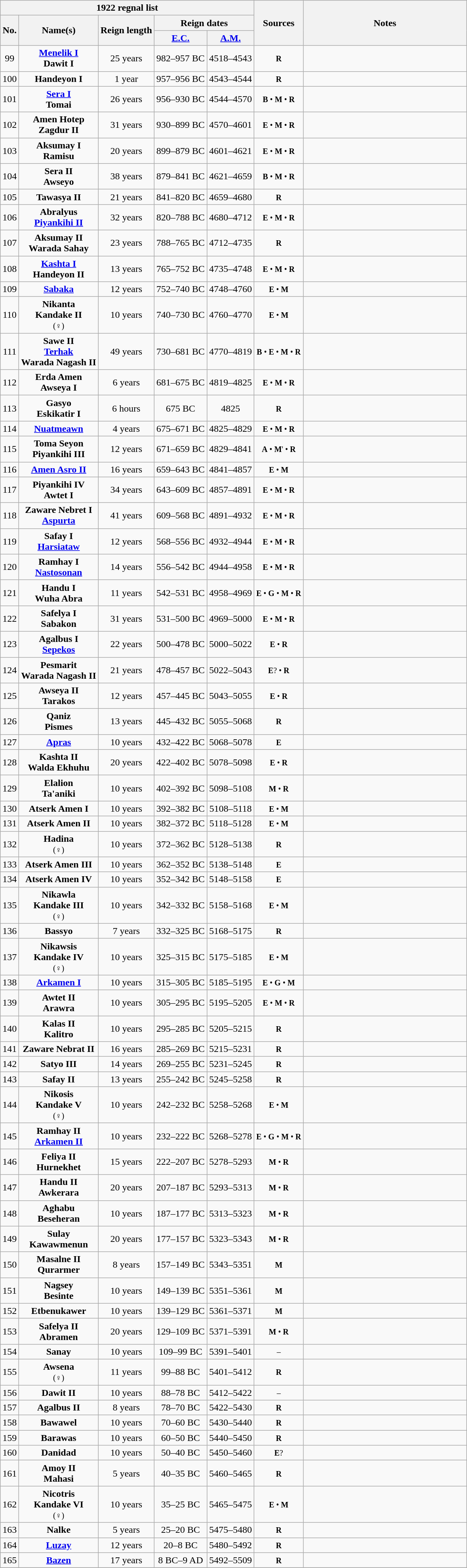<table class="wikitable" style="text-align:center;">
<tr>
<th colspan="5">1922 regnal list</th>
<th rowspan="3">Sources</th>
<th rowspan="3" width="35%">Notes</th>
</tr>
<tr>
<th rowspan="2">No.<br></th>
<th rowspan="2">Name(s)<br></th>
<th rowspan="2">Reign length<br></th>
<th colspan="2">Reign dates</th>
</tr>
<tr>
<th><a href='#'>E.C.</a></th>
<th><a href='#'>A.M.</a></th>
</tr>
<tr>
<td>99</td>
<td><strong><a href='#'>Menelik I</a></strong><br><strong>Dawit I</strong></td>
<td>25 years</td>
<td>982–957 BC</td>
<td>4518–4543</td>
<td><strong><small>R</small></strong></td>
<td><br></td>
</tr>
<tr>
<td>100</td>
<td><strong>Handeyon I</strong></td>
<td>1 year</td>
<td>957–956 BC</td>
<td>4543–4544</td>
<td><strong><small>R</small></strong></td>
<td><br></td>
</tr>
<tr>
<td>101</td>
<td><strong><a href='#'>Sera I</a></strong><br><strong>Tomai</strong></td>
<td>26 years</td>
<td>956–930 BC</td>
<td>4544–4570</td>
<td><small><strong>B</strong> • <strong>M</strong> • <strong>R</strong></small></td>
<td><br></td>
</tr>
<tr>
<td>102</td>
<td><strong>Amen Hotep</strong><br><strong>Zagdur II</strong></td>
<td>31 years</td>
<td>930–899 BC</td>
<td>4570–4601</td>
<td><small><strong>E</strong> • <strong>M</strong> • <strong>R</strong></small></td>
<td><br></td>
</tr>
<tr>
<td>103</td>
<td><strong>Aksumay I</strong><br><strong>Ramisu</strong></td>
<td>20 years</td>
<td>899–879 BC</td>
<td>4601–4621</td>
<td><small><strong>E</strong> • <strong>M</strong> • <strong>R</strong></small></td>
<td><br></td>
</tr>
<tr>
<td>104</td>
<td><strong>Sera II</strong><br><strong>Awseyo</strong></td>
<td>38 years</td>
<td>879–841 BC</td>
<td>4621–4659</td>
<td><small><strong>B</strong> • <strong>M</strong> • <strong>R</strong></small></td>
<td><br></td>
</tr>
<tr>
<td>105</td>
<td><strong>Tawasya II</strong></td>
<td>21 years</td>
<td>841–820 BC</td>
<td>4659–4680</td>
<td><strong><small>R</small></strong></td>
<td><br></td>
</tr>
<tr>
<td>106</td>
<td><strong>Abralyus</strong><br><strong><a href='#'>Piyankihi II</a></strong></td>
<td>32 years</td>
<td>820–788 BC</td>
<td>4680–4712</td>
<td><small><strong>E</strong> • <strong>M</strong> • <strong>R</strong></small></td>
<td><br></td>
</tr>
<tr>
<td>107</td>
<td><strong>Aksumay II</strong><br><strong>Warada Sahay</strong></td>
<td>23 years</td>
<td>788–765 BC</td>
<td>4712–4735</td>
<td><strong><small>R</small></strong></td>
<td><br></td>
</tr>
<tr>
<td>108</td>
<td><strong><a href='#'>Kashta I</a></strong><br><strong>Handeyon II</strong></td>
<td>13 years</td>
<td>765–752 BC</td>
<td>4735–4748</td>
<td><small><strong>E</strong> • <strong>M</strong> • <strong>R</strong></small></td>
<td><br></td>
</tr>
<tr>
<td>109</td>
<td><a href='#'><strong>Sabaka</strong></a></td>
<td>12 years</td>
<td>752–740 BC</td>
<td>4748–4760</td>
<td><small><strong>E</strong> • <strong>M</strong></small></td>
<td><br></td>
</tr>
<tr>
<td>110</td>
<td><strong>Nikanta</strong><br><strong>Kandake II</strong><br><small>(♀)</small></td>
<td>10 years</td>
<td>740–730 BC</td>
<td>4760–4770</td>
<td><small><strong>E</strong> • <strong>M</strong></small></td>
<td><br></td>
</tr>
<tr>
<td>111</td>
<td><strong>Sawe II</strong><br><strong><a href='#'>Terhak</a></strong><br><strong>Warada Nagash II</strong></td>
<td>49 years</td>
<td>730–681 BC</td>
<td>4770–4819</td>
<td><small><strong>B</strong> • <strong>E</strong> • <strong>M</strong> • <strong>R</strong></small></td>
<td><br></td>
</tr>
<tr>
<td>112</td>
<td><strong>Erda Amen</strong><br><strong>Awseya I</strong></td>
<td>6 years</td>
<td>681–675 BC</td>
<td>4819–4825</td>
<td><small><strong>E</strong> • <strong>M</strong> • <strong>R</strong></small></td>
<td><br></td>
</tr>
<tr>
<td>113</td>
<td><strong>Gasyo</strong><br><strong>Eskikatir I</strong></td>
<td>6 hours<br></td>
<td>675 BC</td>
<td>4825</td>
<td><strong><small>R</small></strong></td>
<td><br></td>
</tr>
<tr>
<td>114</td>
<td><a href='#'><strong>Nuatmeawn</strong></a></td>
<td>4 years</td>
<td>675–671 BC</td>
<td>4825–4829</td>
<td><small><strong>E</strong> • <strong>M</strong> • <strong>R</strong></small></td>
<td><br></td>
</tr>
<tr>
<td>115</td>
<td><strong>Toma Seyon</strong><br><strong>Piyankihi III</strong></td>
<td>12 years</td>
<td>671–659 BC</td>
<td>4829–4841</td>
<td><small><strong>A</strong> • <strong>M</strong>' • <strong>R</strong></small></td>
<td><br></td>
</tr>
<tr>
<td>116</td>
<td><strong><a href='#'>Amen Asro II</a></strong></td>
<td>16 years</td>
<td>659–643 BC</td>
<td>4841–4857</td>
<td><small><strong>E</strong> • <strong>M</strong></small></td>
<td><br></td>
</tr>
<tr>
<td>117</td>
<td><strong>Piyankihi IV</strong><br><strong>Awtet I</strong></td>
<td>34 years</td>
<td>643–609 BC</td>
<td>4857–4891</td>
<td><small><strong>E</strong> • <strong>M</strong> • <strong>R</strong></small></td>
<td><br></td>
</tr>
<tr>
<td>118</td>
<td><strong>Zaware Nebret I</strong><br><strong><a href='#'>Aspurta</a></strong></td>
<td>41 years</td>
<td>609–568 BC</td>
<td>4891–4932</td>
<td><small><strong>E</strong> • <strong>M</strong> • <strong>R</strong></small></td>
<td><br></td>
</tr>
<tr>
<td>119</td>
<td><strong>Safay I</strong><br><strong><a href='#'>Harsiataw</a></strong></td>
<td>12 years</td>
<td>568–556 BC</td>
<td>4932–4944</td>
<td><small><strong>E</strong> • <strong>M</strong> • <strong>R</strong></small></td>
<td><br></td>
</tr>
<tr>
<td>120</td>
<td><strong>Ramhay I</strong><br><strong><a href='#'>Nastosonan</a></strong></td>
<td>14 years</td>
<td>556–542 BC</td>
<td>4944–4958</td>
<td><small><strong>E</strong> • <strong>M</strong> • <strong>R</strong></small></td>
<td><br></td>
</tr>
<tr>
<td>121</td>
<td><strong>Handu I</strong><br><strong>Wuha Abra</strong></td>
<td>11 years</td>
<td>542–531 BC</td>
<td>4958–4969</td>
<td><small><strong>E</strong> • <strong>G</strong> • <strong>M</strong> • <strong>R</strong></small></td>
<td><br></td>
</tr>
<tr>
<td>122</td>
<td><strong>Safelya I</strong><br><strong>Sabakon</strong></td>
<td>31 years</td>
<td>531–500 BC</td>
<td>4969–5000</td>
<td><small><strong>E</strong> • <strong>M</strong> • <strong>R</strong></small></td>
<td><br></td>
</tr>
<tr>
<td>123</td>
<td><strong>Agalbus I</strong><br><strong><a href='#'>Sepekos</a></strong></td>
<td>22 years</td>
<td>500–478 BC</td>
<td>5000–5022</td>
<td><small><strong>E</strong> • <strong>R</strong></small></td>
<td><br></td>
</tr>
<tr>
<td>124</td>
<td><strong>Pesmarit</strong><br><strong>Warada Nagash II</strong></td>
<td>21 years</td>
<td>478–457 BC</td>
<td>5022–5043</td>
<td><small><strong>E</strong>? • <strong>R</strong></small></td>
<td><br></td>
</tr>
<tr>
<td>125</td>
<td><strong>Awseya II</strong><br><strong>Tarakos</strong></td>
<td>12 years</td>
<td>457–445 BC</td>
<td>5043–5055</td>
<td><small><strong>E</strong> • <strong>R</strong></small></td>
<td><br></td>
</tr>
<tr>
<td>126</td>
<td><strong>Qaniz</strong><br><strong>Pismes</strong></td>
<td>13 years</td>
<td>445–432 BC</td>
<td>5055–5068</td>
<td><strong><small>R</small></strong></td>
<td><br></td>
</tr>
<tr>
<td>127</td>
<td><a href='#'><strong>Apras</strong></a></td>
<td>10 years</td>
<td>432–422 BC</td>
<td>5068–5078</td>
<td><strong><small>E</small></strong></td>
<td><br></td>
</tr>
<tr>
<td>128</td>
<td><strong>Kashta II</strong><br><strong>Walda Ekhuhu</strong></td>
<td>20 years</td>
<td>422–402 BC</td>
<td>5078–5098</td>
<td><small><strong>E</strong> • <strong>R</strong></small></td>
<td><br></td>
</tr>
<tr>
<td>129</td>
<td><strong>Elalion</strong><br><strong>Ta'aniki</strong></td>
<td>10 years</td>
<td>402–392 BC</td>
<td>5098–5108</td>
<td><small><strong>M</strong> • <strong>R</strong></small></td>
<td><br></td>
</tr>
<tr>
<td>130</td>
<td><strong>Atserk Amen I</strong></td>
<td>10 years</td>
<td>392–382 BC</td>
<td>5108–5118</td>
<td><small><strong>E</strong> • <strong>M</strong></small></td>
<td><br></td>
</tr>
<tr>
<td>131</td>
<td><strong>Atserk Amen II</strong></td>
<td>10 years</td>
<td>382–372 BC</td>
<td>5118–5128</td>
<td><small><strong>E</strong> • <strong>M</strong></small></td>
<td><br></td>
</tr>
<tr>
<td>132</td>
<td><strong>Hadina</strong><br><small>(♀)</small></td>
<td>10 years</td>
<td>372–362 BC</td>
<td>5128–5138</td>
<td><strong><small>R</small></strong></td>
<td><br></td>
</tr>
<tr>
<td>133</td>
<td><strong>Atserk Amen III</strong></td>
<td>10 years</td>
<td>362–352 BC</td>
<td>5138–5148</td>
<td><strong><small>E</small></strong></td>
<td></td>
</tr>
<tr>
<td>134</td>
<td><strong>Atserk Amen IV</strong></td>
<td>10 years</td>
<td>352–342 BC</td>
<td>5148–5158</td>
<td><strong><small>E</small></strong></td>
<td></td>
</tr>
<tr>
<td>135</td>
<td><strong>Nikawla</strong><br><strong>Kandake III</strong><br><small>(♀)</small></td>
<td>10 years</td>
<td>342–332 BC</td>
<td>5158–5168</td>
<td><small><strong>E</strong> • <strong>M</strong></small></td>
<td><br></td>
</tr>
<tr>
<td>136</td>
<td><strong>Bassyo</strong></td>
<td>7 years</td>
<td>332–325 BC</td>
<td>5168–5175</td>
<td><strong><small>R</small></strong></td>
<td><br></td>
</tr>
<tr>
<td>137</td>
<td><strong>Nikawsis</strong><br><strong>Kandake IV</strong><br><small>(♀)</small></td>
<td>10 years</td>
<td>325–315 BC</td>
<td>5175–5185</td>
<td><small><strong>E</strong> • <strong>M</strong></small></td>
<td><br></td>
</tr>
<tr>
<td>138</td>
<td><strong><a href='#'>Arkamen I</a></strong></td>
<td>10 years</td>
<td>315–305 BC</td>
<td>5185–5195</td>
<td><small><strong>E</strong> • <strong>G</strong> • <strong>M</strong></small></td>
<td><br></td>
</tr>
<tr>
<td>139</td>
<td><strong>Awtet II</strong><br><strong>Arawra</strong></td>
<td>10 years</td>
<td>305–295 BC</td>
<td>5195–5205</td>
<td><small><strong>E</strong> • <strong>M</strong> • <strong>R</strong></small></td>
<td><br></td>
</tr>
<tr>
<td>140</td>
<td><strong>Kalas II</strong><br><strong>Kalitro</strong></td>
<td>10 years</td>
<td>295–285 BC</td>
<td>5205–5215</td>
<td><strong><small>R</small></strong></td>
<td><br></td>
</tr>
<tr>
<td>141</td>
<td><strong>Zaware Nebrat II</strong></td>
<td>16 years</td>
<td>285–269 BC</td>
<td>5215–5231</td>
<td><strong><small>R</small></strong></td>
<td><br></td>
</tr>
<tr>
<td>142</td>
<td><strong>Satyo III</strong></td>
<td>14 years</td>
<td>269–255 BC</td>
<td>5231–5245</td>
<td><strong><small>R</small></strong></td>
<td><br></td>
</tr>
<tr>
<td>143</td>
<td><strong>Safay II</strong></td>
<td>13 years</td>
<td>255–242 BC</td>
<td>5245–5258</td>
<td><strong><small>R</small></strong></td>
<td><br></td>
</tr>
<tr>
<td>144</td>
<td><strong>Nikosis</strong><br><strong>Kandake V</strong><br><small>(♀)</small></td>
<td>10 years</td>
<td>242–232 BC</td>
<td>5258–5268</td>
<td><small><strong>E</strong> • <strong>M</strong></small></td>
<td><br></td>
</tr>
<tr>
<td>145</td>
<td><strong>Ramhay II</strong><br><strong><a href='#'>Arkamen II</a></strong></td>
<td>10 years</td>
<td>232–222 BC</td>
<td>5268–5278</td>
<td><small><strong>E</strong> • <strong>G</strong> • <strong>M</strong> • <strong>R</strong></small></td>
<td><br></td>
</tr>
<tr>
<td>146</td>
<td><strong>Feliya II</strong><br><strong>Hurnekhet</strong></td>
<td>15 years</td>
<td>222–207 BC</td>
<td>5278–5293</td>
<td><small><strong>M</strong> • <strong>R</strong></small></td>
<td><br></td>
</tr>
<tr>
<td>147</td>
<td><strong>Handu II</strong><br><strong>Awkerara</strong></td>
<td>20 years</td>
<td>207–187 BC</td>
<td>5293–5313</td>
<td><small><strong>M</strong> • <strong>R</strong></small></td>
<td><br></td>
</tr>
<tr>
<td>148</td>
<td><strong>Aghabu</strong><br><strong>Beseheran</strong></td>
<td>10 years</td>
<td>187–177 BC</td>
<td>5313–5323</td>
<td><small><strong>M</strong> • <strong>R</strong></small></td>
<td><br></td>
</tr>
<tr>
<td>149</td>
<td><strong>Sulay</strong><br><strong>Kawawmenun</strong></td>
<td>20 years</td>
<td>177–157 BC</td>
<td>5323–5343</td>
<td><small><strong>M</strong> • <strong>R</strong></small></td>
<td><br></td>
</tr>
<tr>
<td>150</td>
<td><strong>Masalne II</strong><br><strong>Qurarmer</strong></td>
<td>8 years</td>
<td>157–149 BC</td>
<td>5343–5351</td>
<td><strong><small>M</small></strong></td>
<td><br></td>
</tr>
<tr>
<td>151</td>
<td><strong>Nagsey</strong><br><strong>Besinte</strong></td>
<td>10 years</td>
<td>149–139 BC</td>
<td>5351–5361</td>
<td><strong><small>M</small></strong></td>
<td><br></td>
</tr>
<tr>
<td>152</td>
<td><strong>Etbenukawer</strong></td>
<td>10 years</td>
<td>139–129 BC</td>
<td>5361–5371</td>
<td><strong><small>M</small></strong></td>
<td><br></td>
</tr>
<tr>
<td>153</td>
<td><strong>Safelya II</strong><br><strong>Abramen</strong></td>
<td>20 years</td>
<td>129–109 BC</td>
<td>5371–5391</td>
<td><small><strong>M</strong> • <strong>R</strong></small></td>
<td><br></td>
</tr>
<tr>
<td>154</td>
<td><strong>Sanay</strong></td>
<td>10 years</td>
<td>109–99 BC</td>
<td>5391–5401</td>
<td><small>–</small></td>
<td></td>
</tr>
<tr>
<td>155</td>
<td><strong>Awsena</strong><br><small>(♀)</small></td>
<td>11 years</td>
<td>99–88 BC</td>
<td>5401–5412</td>
<td><strong><small>R</small></strong></td>
<td><br></td>
</tr>
<tr>
<td>156</td>
<td><strong>Dawit II</strong></td>
<td>10 years</td>
<td>88–78 BC</td>
<td>5412–5422</td>
<td><small>–</small></td>
<td></td>
</tr>
<tr>
<td>157</td>
<td><strong>Agalbus II</strong></td>
<td>8 years</td>
<td>78–70 BC</td>
<td>5422–5430</td>
<td><strong><small>R</small></strong></td>
<td><br></td>
</tr>
<tr>
<td>158</td>
<td><strong>Bawawel</strong></td>
<td>10 years</td>
<td>70–60 BC</td>
<td>5430–5440</td>
<td><strong><small>R</small></strong></td>
<td><br></td>
</tr>
<tr>
<td>159</td>
<td><strong>Barawas</strong></td>
<td>10 years</td>
<td>60–50 BC</td>
<td>5440–5450</td>
<td><strong><small>R</small></strong></td>
<td><br></td>
</tr>
<tr>
<td>160</td>
<td><strong>Danidad</strong></td>
<td>10 years</td>
<td>50–40 BC</td>
<td>5450–5460</td>
<td><small><strong>E</strong>?</small></td>
<td><br></td>
</tr>
<tr>
<td>161</td>
<td><strong>Amoy II</strong><br><strong>Mahasi</strong></td>
<td>5 years</td>
<td>40–35 BC</td>
<td>5460–5465</td>
<td><strong><small>R</small></strong></td>
<td><br></td>
</tr>
<tr>
<td>162</td>
<td><strong>Nicotris</strong><br><strong>Kandake VI</strong><br><small>(♀)</small></td>
<td>10 years</td>
<td>35–25 BC</td>
<td>5465–5475</td>
<td><small><strong>E</strong> • <strong>M</strong></small></td>
<td><br></td>
</tr>
<tr>
<td>163</td>
<td><strong>Nalke</strong></td>
<td>5 years</td>
<td>25–20 BC</td>
<td>5475–5480</td>
<td><strong><small>R</small></strong></td>
<td><br></td>
</tr>
<tr>
<td>164</td>
<td><strong><a href='#'>Luzay</a></strong></td>
<td>12 years</td>
<td>20–8 BC</td>
<td>5480–5492</td>
<td><strong><small>R</small></strong></td>
<td><br></td>
</tr>
<tr>
<td>165</td>
<td><strong><a href='#'>Bazen</a></strong></td>
<td>17 years</td>
<td>8 BC–9 AD</td>
<td>5492–5509</td>
<td><strong><small>R</small></strong></td>
<td><br></td>
</tr>
<tr>
</tr>
</table>
